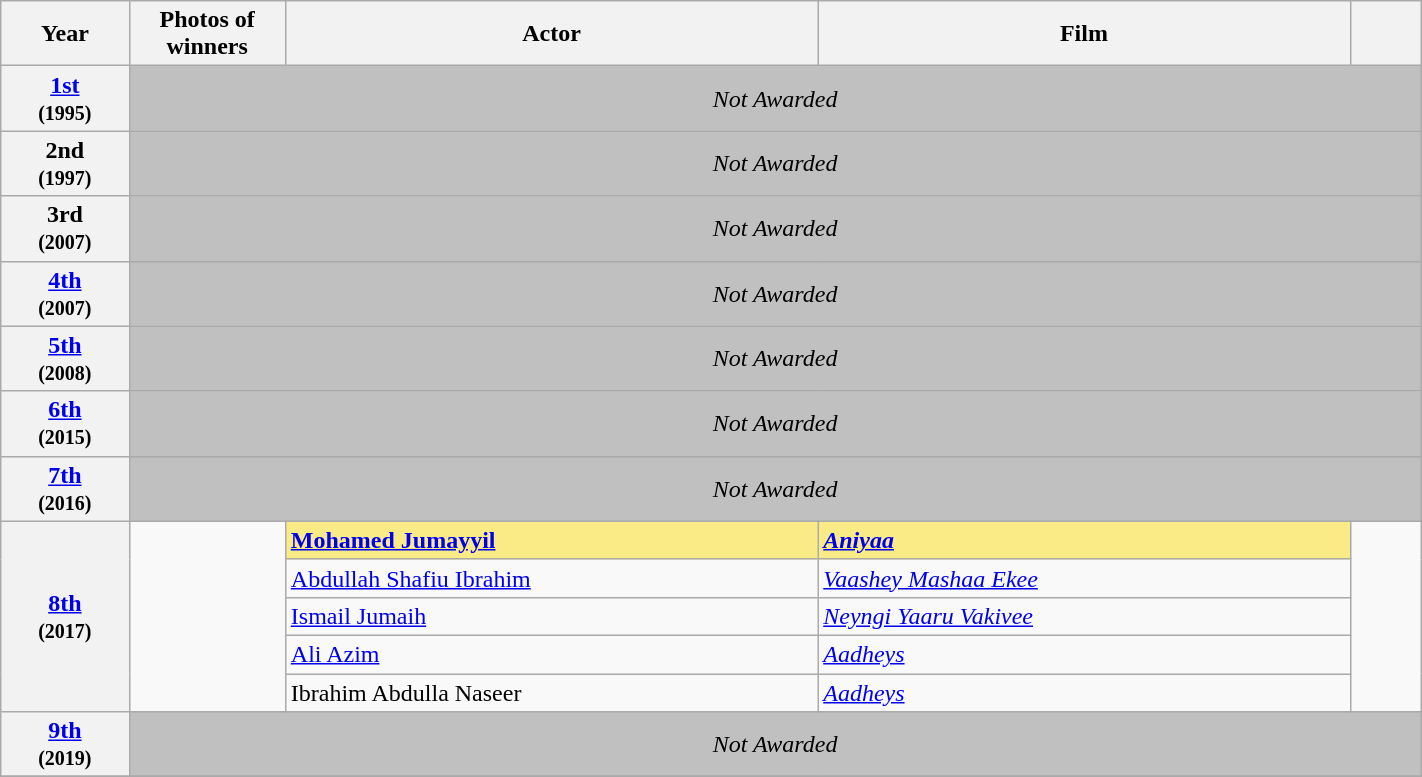<table class="wikitable sortable" style="width:75%; text-align:left;">
<tr>
<th scope="col" style="width:3%; text-align:center;">Year</th>
<th scope="col" style="width:3%;text-align:center;">Photos of winners</th>
<th scope="col" style="width:15%;text-align:center;">Actor</th>
<th scope="col" style="width:15%;text-align:center;">Film</th>
<th scope="col" style="width:2%" class="unsortable"></th>
</tr>
<tr>
<th scope="row" style="text-align:center"><a href='#'>1st</a><br><small>(1995)</small></th>
<td bgcolor="#C0C0C0" align="center" colspan="4"><em>Not Awarded</em></td>
</tr>
<tr>
<th scope="row" style="text-align:center">2nd<br><small>(1997)</small></th>
<td bgcolor="#C0C0C0" align="center" colspan="4"><em>Not Awarded</em></td>
</tr>
<tr>
<th scope="row" style="text-align:center">3rd<br><small>(2007)</small></th>
<td bgcolor="#C0C0C0" align="center" colspan="4"><em>Not Awarded</em></td>
</tr>
<tr>
<th scope="row" style="text-align:center"><a href='#'>4th</a><br><small>(2007)</small></th>
<td bgcolor="#C0C0C0" align="center" colspan="4"><em>Not Awarded</em></td>
</tr>
<tr>
<th scope="row" style="text-align:center"><a href='#'>5th</a><br><small>(2008)</small></th>
<td bgcolor="#C0C0C0" align="center" colspan="4"><em>Not Awarded</em></td>
</tr>
<tr>
<th scope="row" style="text-align:center"><a href='#'>6th</a><br><small>(2015)</small></th>
<td bgcolor="#C0C0C0" align="center" colspan="4"><em>Not Awarded</em></td>
</tr>
<tr>
<th scope="row" style="text-align:center"><a href='#'>7th</a><br><small>(2016)</small></th>
<td bgcolor="#C0C0C0" align="center" colspan="4"><em>Not Awarded</em></td>
</tr>
<tr>
<th scope="row" rowspan=5 style="text-align:center"><a href='#'>8th</a><br><small>(2017)</small></th>
<td rowspan=5 style="text-align:center"></td>
<td style="background:#FAEB86;"><strong><a href='#'>Mohamed Jumayyil</a></strong></td>
<td style="background:#FAEB86;"><strong><em><a href='#'>Aniyaa</a></em></strong></td>
<td rowspan=5 style="text-align: center;"></td>
</tr>
<tr>
<td><a href='#'>Abdullah Shafiu Ibrahim</a></td>
<td><em><a href='#'>Vaashey Mashaa Ekee</a></em></td>
</tr>
<tr>
<td><a href='#'>Ismail Jumaih</a></td>
<td><em><a href='#'>Neyngi Yaaru Vakivee</a></em></td>
</tr>
<tr>
<td><a href='#'>Ali Azim</a></td>
<td><em><a href='#'>Aadheys</a></em></td>
</tr>
<tr>
<td>Ibrahim Abdulla Naseer</td>
<td><em><a href='#'>Aadheys</a></em></td>
</tr>
<tr>
<th scope="row" style="text-align:center"><a href='#'>9th</a><br><small>(2019)</small></th>
<td bgcolor="#C0C0C0" align="center" colspan="4"><em>Not Awarded</em></td>
</tr>
<tr>
</tr>
</table>
